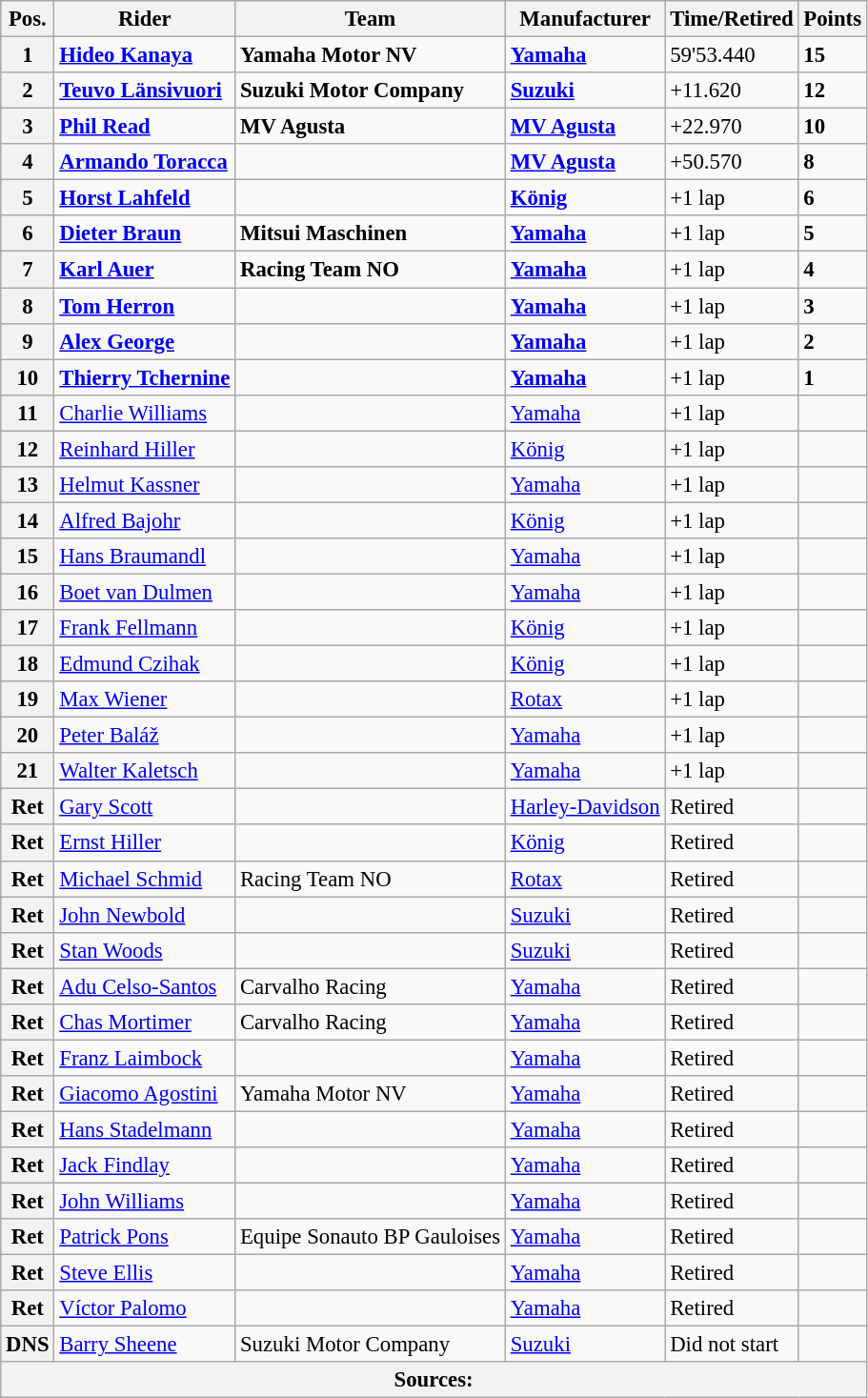<table class="wikitable" style="font-size: 95%;">
<tr>
<th>Pos.</th>
<th>Rider</th>
<th>Team</th>
<th>Manufacturer</th>
<th>Time/Retired</th>
<th>Points</th>
</tr>
<tr>
<th>1</th>
<td> <strong><a href='#'>Hideo Kanaya</a></strong></td>
<td><strong>Yamaha Motor NV</strong></td>
<td><strong><a href='#'>Yamaha</a></strong></td>
<td>59'53.440</td>
<td><strong>15</strong></td>
</tr>
<tr>
<th>2</th>
<td> <strong><a href='#'>Teuvo Länsivuori</a></strong></td>
<td><strong>Suzuki Motor Company</strong></td>
<td><strong><a href='#'>Suzuki</a></strong></td>
<td>+11.620</td>
<td><strong>12</strong></td>
</tr>
<tr>
<th>3</th>
<td> <strong><a href='#'>Phil Read</a></strong></td>
<td><strong>MV Agusta</strong></td>
<td><strong><a href='#'>MV Agusta</a></strong></td>
<td>+22.970</td>
<td><strong>10</strong></td>
</tr>
<tr>
<th>4</th>
<td> <strong><a href='#'>Armando Toracca</a></strong></td>
<td></td>
<td><strong><a href='#'>MV Agusta</a></strong></td>
<td>+50.570</td>
<td><strong>8</strong></td>
</tr>
<tr>
<th>5</th>
<td> <strong><a href='#'>Horst Lahfeld</a></strong></td>
<td></td>
<td><strong><a href='#'>König</a></strong></td>
<td>+1 lap</td>
<td><strong>6</strong></td>
</tr>
<tr>
<th>6</th>
<td> <strong><a href='#'>Dieter Braun</a></strong></td>
<td><strong>Mitsui Maschinen</strong></td>
<td><strong><a href='#'>Yamaha</a></strong></td>
<td>+1 lap</td>
<td><strong>5</strong></td>
</tr>
<tr>
<th>7</th>
<td> <strong><a href='#'>Karl Auer</a></strong></td>
<td><strong>Racing Team NO</strong></td>
<td><strong><a href='#'>Yamaha</a></strong></td>
<td>+1 lap</td>
<td><strong>4</strong></td>
</tr>
<tr>
<th>8</th>
<td> <strong><a href='#'>Tom Herron</a></strong></td>
<td></td>
<td><strong><a href='#'>Yamaha</a></strong></td>
<td>+1 lap</td>
<td><strong>3</strong></td>
</tr>
<tr>
<th>9</th>
<td> <strong><a href='#'>Alex George</a></strong></td>
<td></td>
<td><strong><a href='#'>Yamaha</a></strong></td>
<td>+1 lap</td>
<td><strong>2</strong></td>
</tr>
<tr>
<th>10</th>
<td> <strong><a href='#'>Thierry Tchernine</a></strong></td>
<td></td>
<td><strong><a href='#'>Yamaha</a></strong></td>
<td>+1 lap</td>
<td><strong>1</strong></td>
</tr>
<tr>
<th>11</th>
<td> <a href='#'>Charlie Williams</a></td>
<td></td>
<td><a href='#'>Yamaha</a></td>
<td>+1 lap</td>
<td></td>
</tr>
<tr>
<th>12</th>
<td> <a href='#'>Reinhard Hiller</a></td>
<td></td>
<td><a href='#'>König</a></td>
<td>+1 lap</td>
<td></td>
</tr>
<tr>
<th>13</th>
<td> <a href='#'>Helmut Kassner</a></td>
<td></td>
<td><a href='#'>Yamaha</a></td>
<td>+1 lap</td>
<td></td>
</tr>
<tr>
<th>14</th>
<td> <a href='#'>Alfred Bajohr</a></td>
<td></td>
<td><a href='#'>König</a></td>
<td>+1 lap</td>
<td></td>
</tr>
<tr>
<th>15</th>
<td> <a href='#'>Hans Braumandl</a></td>
<td></td>
<td><a href='#'>Yamaha</a></td>
<td>+1 lap</td>
<td></td>
</tr>
<tr>
<th>16</th>
<td> <a href='#'>Boet van Dulmen</a></td>
<td></td>
<td><a href='#'>Yamaha</a></td>
<td>+1 lap</td>
<td></td>
</tr>
<tr>
<th>17</th>
<td> <a href='#'>Frank Fellmann</a></td>
<td></td>
<td><a href='#'>König</a></td>
<td>+1 lap</td>
<td></td>
</tr>
<tr>
<th>18</th>
<td> <a href='#'>Edmund Czihak</a></td>
<td></td>
<td><a href='#'>König</a></td>
<td>+1 lap</td>
<td></td>
</tr>
<tr>
<th>19</th>
<td> <a href='#'>Max Wiener</a></td>
<td></td>
<td><a href='#'>Rotax</a></td>
<td>+1 lap</td>
<td></td>
</tr>
<tr>
<th>20</th>
<td> <a href='#'>Peter Baláž</a></td>
<td></td>
<td><a href='#'>Yamaha</a></td>
<td>+1 lap</td>
<td></td>
</tr>
<tr>
<th>21</th>
<td> <a href='#'>Walter Kaletsch</a></td>
<td></td>
<td><a href='#'>Yamaha</a></td>
<td>+1 lap</td>
<td></td>
</tr>
<tr>
<th>Ret</th>
<td> <a href='#'>Gary Scott</a></td>
<td></td>
<td><a href='#'>Harley-Davidson</a></td>
<td>Retired</td>
<td></td>
</tr>
<tr>
<th>Ret</th>
<td> <a href='#'>Ernst Hiller</a></td>
<td></td>
<td><a href='#'>König</a></td>
<td>Retired</td>
<td></td>
</tr>
<tr>
<th>Ret</th>
<td> <a href='#'>Michael Schmid</a></td>
<td>Racing Team NO</td>
<td><a href='#'>Rotax</a></td>
<td>Retired</td>
<td></td>
</tr>
<tr>
<th>Ret</th>
<td> <a href='#'>John Newbold</a></td>
<td></td>
<td><a href='#'>Suzuki</a></td>
<td>Retired</td>
<td></td>
</tr>
<tr>
<th>Ret</th>
<td> <a href='#'>Stan Woods</a></td>
<td></td>
<td><a href='#'>Suzuki</a></td>
<td>Retired</td>
<td></td>
</tr>
<tr>
<th>Ret</th>
<td> <a href='#'>Adu Celso-Santos</a></td>
<td>Carvalho Racing</td>
<td><a href='#'>Yamaha</a></td>
<td>Retired</td>
<td></td>
</tr>
<tr>
<th>Ret</th>
<td> <a href='#'>Chas Mortimer</a></td>
<td>Carvalho Racing</td>
<td><a href='#'>Yamaha</a></td>
<td>Retired</td>
<td></td>
</tr>
<tr>
<th>Ret</th>
<td> <a href='#'>Franz Laimbock</a></td>
<td></td>
<td><a href='#'>Yamaha</a></td>
<td>Retired</td>
<td></td>
</tr>
<tr>
<th>Ret</th>
<td> <a href='#'>Giacomo Agostini</a></td>
<td>Yamaha Motor NV</td>
<td><a href='#'>Yamaha</a></td>
<td>Retired</td>
<td></td>
</tr>
<tr>
<th>Ret</th>
<td> <a href='#'>Hans Stadelmann</a></td>
<td></td>
<td><a href='#'>Yamaha</a></td>
<td>Retired</td>
<td></td>
</tr>
<tr>
<th>Ret</th>
<td> <a href='#'>Jack Findlay</a></td>
<td></td>
<td><a href='#'>Yamaha</a></td>
<td>Retired</td>
<td></td>
</tr>
<tr>
<th>Ret</th>
<td> <a href='#'>John Williams</a></td>
<td></td>
<td><a href='#'>Yamaha</a></td>
<td>Retired</td>
<td></td>
</tr>
<tr>
<th>Ret</th>
<td> <a href='#'>Patrick Pons</a></td>
<td>Equipe Sonauto BP Gauloises</td>
<td><a href='#'>Yamaha</a></td>
<td>Retired</td>
<td></td>
</tr>
<tr>
<th>Ret</th>
<td> <a href='#'>Steve Ellis</a></td>
<td></td>
<td><a href='#'>Yamaha</a></td>
<td>Retired</td>
<td></td>
</tr>
<tr>
<th>Ret</th>
<td> <a href='#'>Víctor Palomo</a></td>
<td></td>
<td><a href='#'>Yamaha</a></td>
<td>Retired</td>
<td></td>
</tr>
<tr>
<th>DNS</th>
<td> <a href='#'>Barry Sheene</a></td>
<td>Suzuki Motor Company</td>
<td><a href='#'>Suzuki</a></td>
<td>Did not start</td>
<td></td>
</tr>
<tr>
<th colspan=9>Sources: </th>
</tr>
</table>
